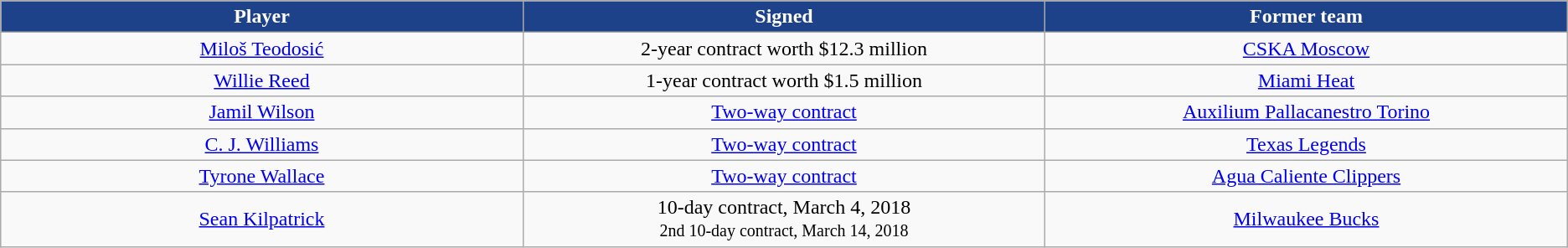<table class="wikitable sortable sortable" style="text-align: center">
<tr>
<th style="background:#1d428a; color:white" width="10%">Player</th>
<th style="background:#1d428a; color:white" width="10%">Signed</th>
<th style="background:#1d428a; color:white" width="10%">Former team</th>
</tr>
<tr style="text-align: center">
<td><a href='#'>Miloš Teodosić</a></td>
<td>2-year contract worth $12.3 million</td>
<td> <a href='#'>CSKA Moscow</a></td>
</tr>
<tr style="text-align: center">
<td><a href='#'>Willie Reed</a></td>
<td>1-year contract worth $1.5 million</td>
<td><a href='#'>Miami Heat</a></td>
</tr>
<tr style="text-align: center">
<td><a href='#'>Jamil Wilson</a></td>
<td><a href='#'>Two-way contract</a></td>
<td> <a href='#'>Auxilium Pallacanestro Torino</a></td>
</tr>
<tr style="text-align: center">
<td><a href='#'>C. J. Williams</a></td>
<td><a href='#'>Two-way contract</a></td>
<td><a href='#'>Texas Legends</a></td>
</tr>
<tr style="text-align: center">
<td><a href='#'>Tyrone Wallace</a></td>
<td><a href='#'>Two-way contract</a></td>
<td><a href='#'>Agua Caliente Clippers</a></td>
</tr>
<tr style="text-align: center">
<td><a href='#'>Sean Kilpatrick</a></td>
<td>10-day contract, March 4, 2018<br><small>2nd 10-day contract, March 14, 2018</small></td>
<td><a href='#'>Milwaukee Bucks</a></td>
</tr>
</table>
